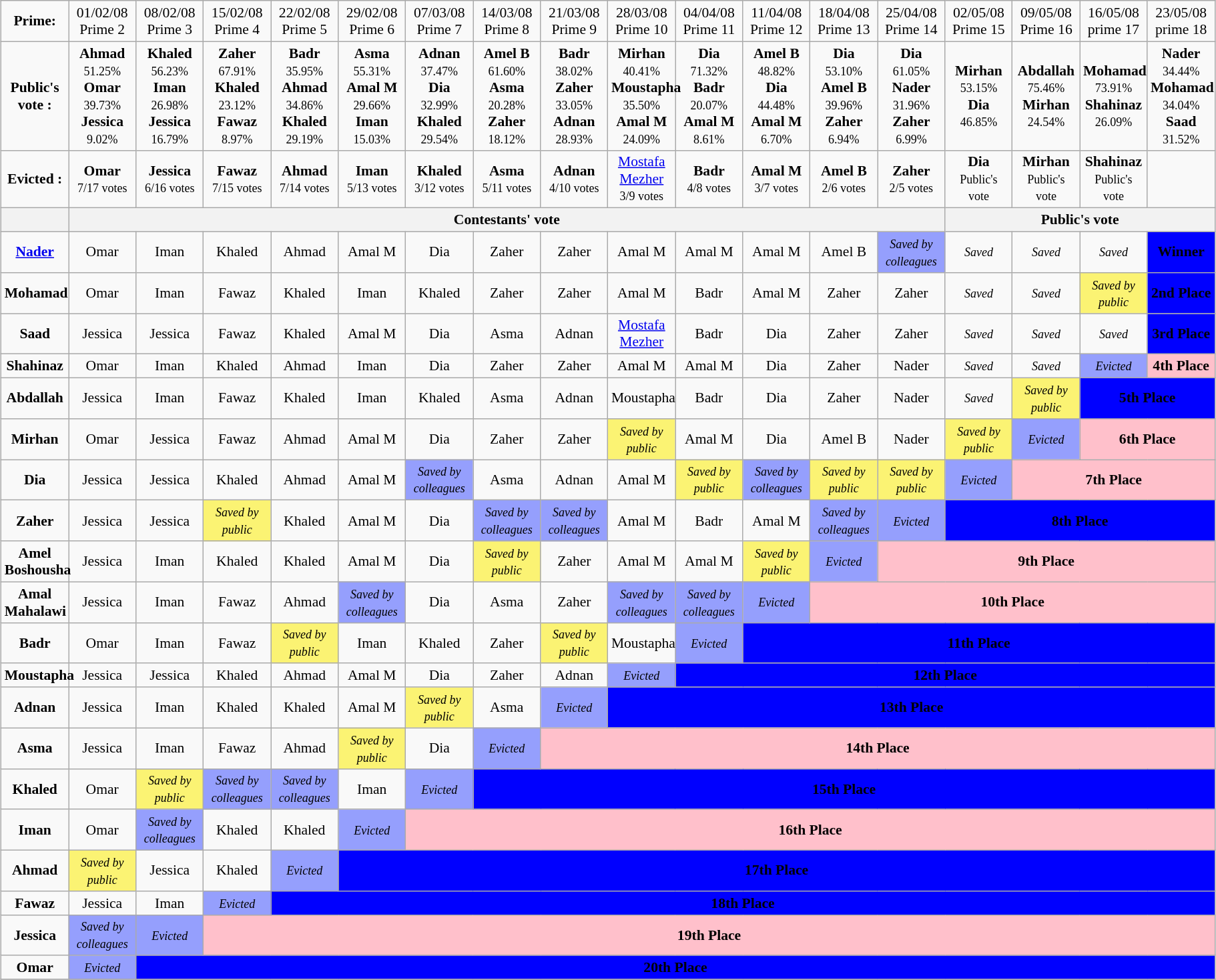<table class="wikitable" style="font-size:90%; text-align:center; width: 96%; margin-left: auto;table-layout:fixed; margin-right: auto;">
<tr>
<td><strong>Prime:</strong></td>
<td align="center">01/02/08 Prime 2</td>
<td align="center">08/02/08 Prime 3</td>
<td align="center">15/02/08 Prime 4</td>
<td align="center">22/02/08 Prime 5</td>
<td align="center">29/02/08 Prime 6</td>
<td align="center">07/03/08 Prime 7</td>
<td align="center">14/03/08 Prime 8</td>
<td align="center">21/03/08 Prime 9</td>
<td align="center">28/03/08 Prime 10</td>
<td align="center">04/04/08 Prime 11</td>
<td align="center">11/04/08 Prime 12</td>
<td align="center">18/04/08 Prime 13</td>
<td align="center">25/04/08 Prime 14</td>
<td align="center">02/05/08 Prime 15</td>
<td align="center">09/05/08 Prime 16</td>
<td align="center">16/05/08 prime 17</td>
<td align="center">23/05/08 prime 18</td>
</tr>
<tr>
<td><strong>Public's vote :</strong></td>
<td><strong>Ahmad</strong> <br> <small>51.25%</small> <br> <strong>Omar</strong> <br> <small>39.73%</small> <br> <strong>Jessica</strong> <br> <small>9.02%</small></td>
<td><strong>Khaled</strong> <br> <small>56.23%</small> <br> <strong>Iman</strong> <br> <small>26.98%</small> <br> <strong>Jessica</strong> <br> <small>16.79%</small></td>
<td><strong>Zaher</strong> <br> <small>67.91%</small> <br> <strong>Khaled</strong> <br> <small>23.12%</small> <br> <strong>Fawaz</strong> <br> <small>8.97%</small></td>
<td><strong>Badr</strong> <br> <small>35.95%</small> <br> <strong>Ahmad</strong> <br> <small>34.86%</small> <br> <strong>Khaled</strong> <br> <small>29.19%</small></td>
<td><strong>Asma</strong> <br> <small>55.31%</small> <br> <strong>Amal M</strong> <br> <small>29.66%</small> <br> <strong>Iman</strong> <br> <small>15.03%</small></td>
<td><strong>Adnan</strong> <br> <small>37.47%</small> <br> <strong>Dia</strong> <br> <small>32.99%</small> <br> <strong>Khaled</strong> <br> <small>29.54%</small></td>
<td><strong>Amel B</strong> <br> <small>61.60%</small> <br> <strong>Asma</strong> <br> <small>20.28%</small> <br> <strong>Zaher</strong> <br> <small>18.12%</small></td>
<td><strong>Badr</strong> <br> <small>38.02%</small> <br> <strong>Zaher</strong> <br> <small>33.05%</small> <br> <strong>Adnan</strong> <br> <small>28.93%</small></td>
<td><strong>Mirhan</strong> <br> <small>40.41%</small> <br> <strong>Moustapha</strong> <br> <small>35.50%</small> <br> <strong>Amal M</strong> <br> <small>24.09%</small></td>
<td><strong>Dia</strong> <br> <small>71.32%</small> <br> <strong>Badr</strong> <br> <small>20.07%</small> <br> <strong>Amal M</strong> <br> <small>8.61%</small></td>
<td><strong>Amel B</strong> <br> <small>48.82%</small> <br> <strong>Dia</strong> <br> <small>44.48%</small> <br> <strong>Amal M</strong> <br> <small>6.70%</small></td>
<td><strong>Dia</strong> <br> <small>53.10%</small> <br> <strong>Amel B</strong> <br> <small>39.96%</small> <br> <strong>Zaher</strong> <br> <small>6.94%</small></td>
<td><strong>Dia</strong> <br> <small>61.05%</small> <br> <strong>Nader</strong> <br> <small>31.96%</small> <br> <strong>Zaher</strong> <br> <small>6.99%</small></td>
<td><strong>Mirhan</strong> <br> <small>53.15%</small> <br> <strong>Dia</strong> <br> <small>46.85%</small></td>
<td><strong>Abdallah</strong> <br> <small>75.46%</small> <br> <strong>Mirhan</strong> <br> <small>24.54%</small></td>
<td><strong>Mohamad</strong> <br> <small>73.91%</small> <br> <strong>Shahinaz</strong> <br> <small>26.09%</small></td>
<td><strong>Nader</strong> <br> <small>34.44%</small> <br> <strong>Mohamad</strong> <br> <small>34.04%</small> <br> <strong>Saad</strong> <br> <small>31.52%</small></td>
</tr>
<tr>
<td><strong>Evicted :</strong></td>
<td><strong>Omar</strong><br><small>7/17 votes</small></td>
<td><strong>Jessica</strong><br><small>6/16 votes</small></td>
<td><strong>Fawaz</strong><br><small>7/15 votes</small></td>
<td><strong>Ahmad</strong><br><small>7/14 votes</small></td>
<td><strong>Iman</strong><br><small>5/13 votes</small></td>
<td><strong>Khaled</strong><br><small>3/12 votes</small></td>
<td><strong>Asma</strong><br><small>5/11 votes</small></td>
<td><strong>Adnan</strong><br><small>4/10 votes</small></td>
<td><a href='#'>Mostafa Mezher</a><br><small>3/9 votes</small></td>
<td><strong>Badr</strong><br><small>4/8 votes</small></td>
<td><strong>Amal M</strong><br><small>3/7 votes</small></td>
<td><strong>Amel B</strong><br><small>2/6 votes</small></td>
<td><strong>Zaher</strong><br><small>2/5 votes</small></td>
<td><strong>Dia</strong><br><small>Public's vote</small></td>
<td><strong>Mirhan</strong><br><small>Public's vote</small></td>
<td><strong>Shahinaz</strong><br><small>Public's vote</small></td>
<td></td>
</tr>
<tr>
<th></th>
<th colspan="13" align="center">Contestants' vote</th>
<th colspan="4" align="center">Public's vote</th>
</tr>
<tr>
<td><strong><a href='#'>Nader</a></strong></td>
<td>Omar</td>
<td>Iman</td>
<td>Khaled</td>
<td>Ahmad</td>
<td>Amal M</td>
<td>Dia</td>
<td>Zaher</td>
<td>Zaher</td>
<td>Amal M</td>
<td>Amal M</td>
<td>Amal M</td>
<td>Amel B</td>
<td style="background:#959FFD"><small><em>Saved by colleagues</em></small></td>
<td><small><em>Saved</em></small></td>
<td><small><em>Saved</em></small></td>
<td><small><em>Saved</em></small></td>
<td bgcolor="blue" colspan="1"><strong>Winner</strong></td>
</tr>
<tr>
<td><strong>Mohamad</strong></td>
<td>Omar</td>
<td>Iman</td>
<td>Fawaz</td>
<td>Khaled</td>
<td>Iman</td>
<td>Khaled</td>
<td>Zaher</td>
<td>Zaher</td>
<td>Amal M</td>
<td>Badr</td>
<td>Amal M</td>
<td>Zaher</td>
<td>Zaher</td>
<td><small><em>Saved</em></small></td>
<td><small><em>Saved</em></small></td>
<td style="background:#FBF373"><small><em>Saved by public</em></small></td>
<td bgcolor="blue" colspan="1"><strong>2nd Place</strong></td>
</tr>
<tr>
<td><strong>Saad</strong></td>
<td>Jessica</td>
<td>Jessica</td>
<td>Fawaz</td>
<td>Khaled</td>
<td>Amal M</td>
<td>Dia</td>
<td>Asma</td>
<td>Adnan</td>
<td><a href='#'>Mostafa Mezher</a></td>
<td>Badr</td>
<td>Dia</td>
<td>Zaher</td>
<td>Zaher</td>
<td><small><em>Saved</em></small></td>
<td><small><em>Saved</em></small></td>
<td><small><em>Saved</em></small></td>
<td bgcolor="blue" colspan="1"><strong>3rd Place</strong></td>
</tr>
<tr>
<td><strong>Shahinaz</strong></td>
<td>Omar</td>
<td>Iman</td>
<td>Khaled</td>
<td>Ahmad</td>
<td>Iman</td>
<td>Dia</td>
<td>Zaher</td>
<td>Zaher</td>
<td>Amal M</td>
<td>Amal M</td>
<td>Dia</td>
<td>Zaher</td>
<td>Nader</td>
<td><small><em>Saved</em></small></td>
<td><small><em>Saved</em></small></td>
<td style="background:#959FFD"><small><em>Evicted</em></small></td>
<td bgcolor="pink" colspan="1"><strong>4th Place</strong></td>
</tr>
<tr>
<td><strong>Abdallah</strong></td>
<td>Jessica</td>
<td>Iman</td>
<td>Fawaz</td>
<td>Khaled</td>
<td>Iman</td>
<td>Khaled</td>
<td>Asma</td>
<td>Adnan</td>
<td>Moustapha</td>
<td>Badr</td>
<td>Dia</td>
<td>Zaher</td>
<td>Nader</td>
<td><small><em>Saved</em></small></td>
<td style="background:#FBF373"><small><em>Saved by public</em></small></td>
<td bgcolor="blue" colspan="2"><strong>5th Place</strong></td>
</tr>
<tr>
<td><strong>Mirhan</strong></td>
<td>Omar</td>
<td>Jessica</td>
<td>Fawaz</td>
<td>Ahmad</td>
<td>Amal M</td>
<td>Dia</td>
<td>Zaher</td>
<td>Zaher</td>
<td style="background:#FBF373"><small><em>Saved by public</em></small></td>
<td>Amal M</td>
<td>Dia</td>
<td>Amel B</td>
<td>Nader</td>
<td style="background:#FBF373"><small><em>Saved by public</em></small></td>
<td style="background:#959FFD"><small><em>Evicted</em></small></td>
<td bgcolor="pink" colspan="2"><strong>6th Place</strong></td>
</tr>
<tr>
<td><strong>Dia</strong></td>
<td>Jessica</td>
<td>Jessica</td>
<td>Khaled</td>
<td>Ahmad</td>
<td>Amal M</td>
<td style="background:#959FFD"><small><em>Saved by colleagues</em></small></td>
<td>Asma</td>
<td>Adnan</td>
<td>Amal M</td>
<td style="background:#FBF373"><small><em>Saved by public</em></small></td>
<td style="background:#959FFD"><small><em>Saved by colleagues</em></small></td>
<td style="background:#FBF373"><small><em>Saved by public</em></small></td>
<td style="background:#FBF373"><small><em>Saved by public</em></small></td>
<td style="background:#959FFD"><small><em>Evicted</em></small></td>
<td bgcolor="pink" colspan="3"><strong>7th Place</strong></td>
</tr>
<tr>
<td><strong>Zaher</strong></td>
<td>Jessica</td>
<td>Jessica</td>
<td style="background:#FBF373"><small><em>Saved by public</em></small></td>
<td>Khaled</td>
<td>Amal M</td>
<td>Dia</td>
<td style="background:#959FFD"><small><em>Saved by colleagues</em></small></td>
<td style="background:#959FFD"><small><em>Saved by colleagues</em></small></td>
<td>Amal M</td>
<td>Badr</td>
<td>Amal M</td>
<td style="background:#959FFD"><small><em>Saved by colleagues</em></small></td>
<td style="background:#959FFD"><small><em>Evicted</em></small></td>
<td bgcolor="blue" colspan="4"><strong>8th Place</strong></td>
</tr>
<tr>
<td><strong>Amel Boshousha</strong></td>
<td>Jessica</td>
<td>Iman</td>
<td>Khaled</td>
<td>Khaled</td>
<td>Amal M</td>
<td>Dia</td>
<td style="background:#FBF373"><small><em>Saved by public</em></small></td>
<td>Zaher</td>
<td>Amal M</td>
<td>Amal M</td>
<td style="background:#FBF373"><small><em>Saved by public</em></small></td>
<td style="background:#959FFD"><small><em>Evicted</em></small></td>
<td bgcolor="pink" colspan="5"><strong>9th Place</strong></td>
</tr>
<tr>
<td><strong>Amal Mahalawi</strong></td>
<td>Jessica</td>
<td>Iman</td>
<td>Fawaz</td>
<td>Ahmad</td>
<td style="background:#959FFD"><small><em>Saved by colleagues</em></small></td>
<td>Dia</td>
<td>Asma</td>
<td>Zaher</td>
<td style="background:#959FFD"><small><em>Saved by colleagues</em></small></td>
<td style="background:#959FFD"><small><em>Saved by colleagues</em></small></td>
<td style="background:#959FFD"><small><em>Evicted</em></small></td>
<td bgcolor="pink" colspan="6"><strong>10th Place</strong></td>
</tr>
<tr>
<td><strong>Badr</strong></td>
<td>Omar</td>
<td>Iman</td>
<td>Fawaz</td>
<td style="background:#FBF373"><small><em>Saved by public</em></small></td>
<td>Iman</td>
<td>Khaled</td>
<td>Zaher</td>
<td style="background:#FBF373"><small><em>Saved by public</em></small></td>
<td>Moustapha</td>
<td style="background:#959FFD"><small><em>Evicted</em></small></td>
<td bgcolor="blue" colspan="7"><strong>11th Place</strong></td>
</tr>
<tr>
<td><strong>Moustapha</strong></td>
<td>Jessica</td>
<td>Jessica</td>
<td>Khaled</td>
<td>Ahmad</td>
<td>Amal M</td>
<td>Dia</td>
<td>Zaher</td>
<td>Adnan</td>
<td style="background:#959FFD"><small><em>Evicted</em></small></td>
<td bgcolor="blue" colspan="8"><strong>12th Place</strong></td>
</tr>
<tr>
<td><strong>Adnan</strong></td>
<td>Jessica</td>
<td>Iman</td>
<td>Khaled</td>
<td>Khaled</td>
<td>Amal M</td>
<td style="background:#FBF373"><small><em>Saved by public</em></small></td>
<td>Asma</td>
<td style="background:#959FFD"><small><em>Evicted</em></small></td>
<td bgcolor="blue" colspan="9"><strong>13th Place</strong></td>
</tr>
<tr>
<td><strong>Asma</strong></td>
<td>Jessica</td>
<td>Iman</td>
<td>Fawaz</td>
<td>Ahmad</td>
<td style="background:#FBF373"><small><em>Saved by public</em></small></td>
<td>Dia</td>
<td style="background:#959FFD"><small><em>Evicted</em></small></td>
<td bgcolor="pink" colspan="10"><strong>14th Place</strong></td>
</tr>
<tr>
<td><strong>Khaled</strong></td>
<td>Omar</td>
<td style="background:#FBF373"><small><em>Saved by public</em></small></td>
<td style="background:#959FFD"><small><em>Saved by colleagues</em></small></td>
<td style="background:#959FFD"><small><em>Saved by colleagues</em></small></td>
<td>Iman</td>
<td style="background:#959FFD"><small><em>Evicted</em></small></td>
<td bgcolor="blue" colspan="11"><strong>15th Place</strong></td>
</tr>
<tr>
<td><strong>Iman</strong></td>
<td>Omar</td>
<td style="background:#959FFD"><small><em>Saved by colleagues</em></small></td>
<td>Khaled</td>
<td>Khaled</td>
<td style="background:#959FFD"><small><em>Evicted</em></small></td>
<td bgcolor="pink" colspan="12"><strong>16th Place</strong></td>
</tr>
<tr>
<td><strong>Ahmad</strong></td>
<td style="background:#FBF373"><small><em>Saved by public</em></small></td>
<td>Jessica</td>
<td>Khaled</td>
<td style="background:#959FFD"><small><em>Evicted</em></small></td>
<td bgcolor="blue" colspan="13"><strong>17th Place</strong></td>
</tr>
<tr>
<td><strong>Fawaz</strong></td>
<td>Jessica</td>
<td>Iman</td>
<td style="background:#959FFD"><small><em>Evicted</em></small></td>
<td bgcolor="blue" colspan="14"><strong>18th Place</strong></td>
</tr>
<tr>
<td><strong>Jessica</strong></td>
<td style="background:#959FFD"><small><em>Saved by colleagues</em></small></td>
<td style="background:#959FFD"><small><em>Evicted</em></small></td>
<td bgcolor="pink" colspan="15"><strong>19th Place</strong></td>
</tr>
<tr>
<td><strong>Omar</strong></td>
<td style="background:#959FFD"><small><em>Evicted</em></small></td>
<td bgcolor="blue" colspan="16"><strong>20th Place</strong></td>
</tr>
<tr>
</tr>
</table>
